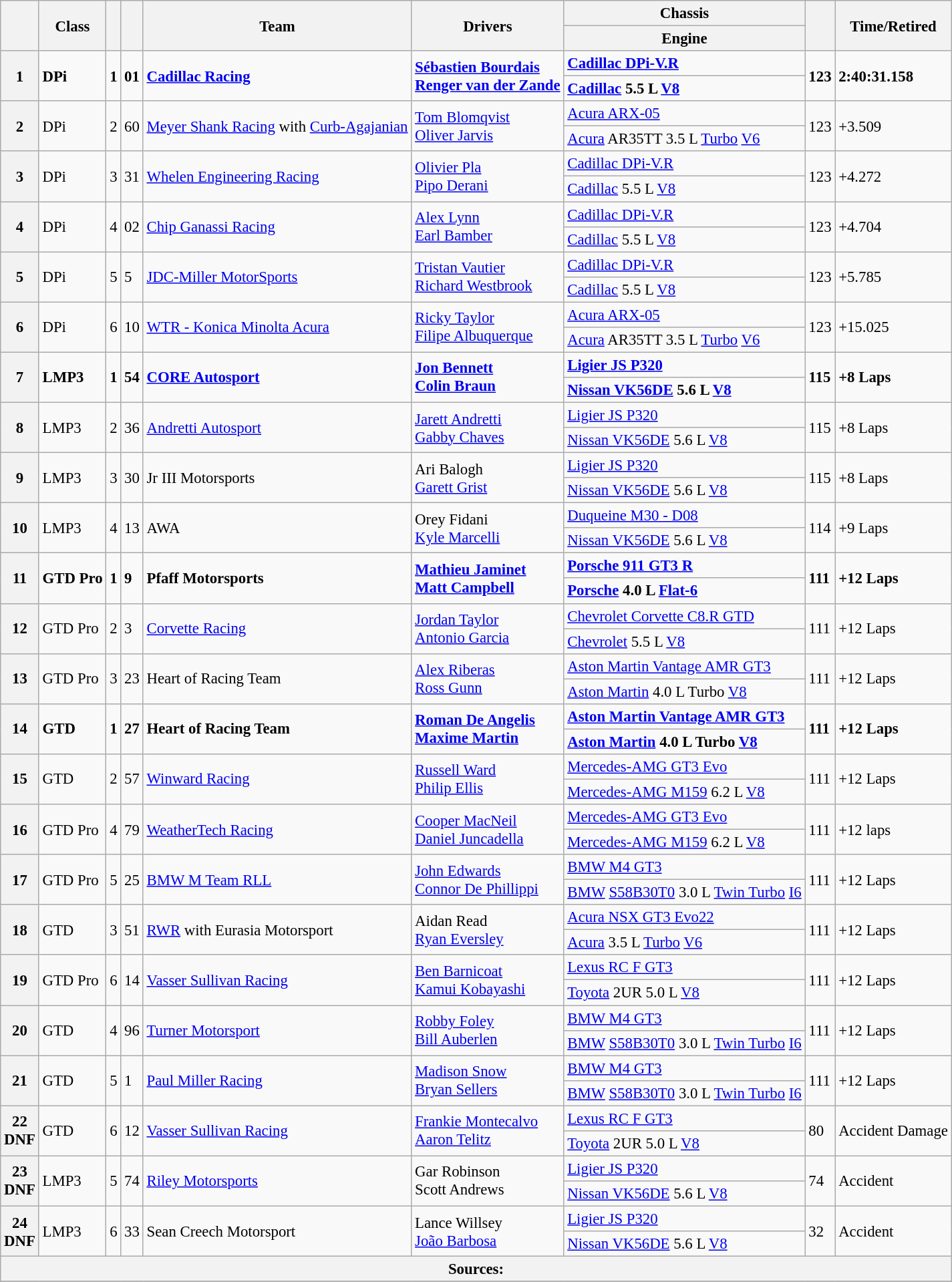<table class="wikitable" style="font-size: 95%;">
<tr>
<th rowspan=2></th>
<th rowspan=2>Class</th>
<th rowspan=2></th>
<th rowspan=2></th>
<th rowspan=2>Team</th>
<th rowspan=2>Drivers</th>
<th>Chassis</th>
<th rowspan=2></th>
<th rowspan=2>Time/Retired</th>
</tr>
<tr>
<th>Engine</th>
</tr>
<tr style="font-weight:bold">
<th rowspan=2>1</th>
<td rowspan=2>DPi</td>
<td rowspan=2>1</td>
<td rowspan=2>01</td>
<td rowspan=2> <a href='#'>Cadillac Racing</a></td>
<td rowspan=2> <a href='#'>Sébastien Bourdais</a><br> <a href='#'>Renger van der Zande</a></td>
<td><a href='#'>Cadillac DPi-V.R</a></td>
<td rowspan=2>123</td>
<td rowspan=2>2:40:31.158</td>
</tr>
<tr style="font-weight:bold">
<td><a href='#'>Cadillac</a> 5.5 L <a href='#'>V8</a></td>
</tr>
<tr>
<th rowspan=2>2</th>
<td rowspan=2>DPi</td>
<td rowspan=2>2</td>
<td rowspan=2>60</td>
<td rowspan=2> <a href='#'>Meyer Shank Racing</a> with <a href='#'>Curb-Agajanian</a></td>
<td rowspan=2> <a href='#'>Tom Blomqvist</a><br> <a href='#'>Oliver Jarvis</a></td>
<td><a href='#'>Acura ARX-05</a></td>
<td rowspan=2>123</td>
<td rowspan=2>+3.509</td>
</tr>
<tr>
<td><a href='#'>Acura</a> AR35TT 3.5 L <a href='#'>Turbo</a> <a href='#'>V6</a></td>
</tr>
<tr>
<th rowspan=2>3</th>
<td rowspan=2>DPi</td>
<td rowspan=2>3</td>
<td rowspan=2>31</td>
<td rowspan=2> <a href='#'>Whelen Engineering Racing</a></td>
<td rowspan=2> <a href='#'>Olivier Pla</a><br> <a href='#'>Pipo Derani</a></td>
<td><a href='#'>Cadillac DPi-V.R</a></td>
<td rowspan=2>123</td>
<td rowspan=2>+4.272</td>
</tr>
<tr>
<td><a href='#'>Cadillac</a> 5.5 L <a href='#'>V8</a></td>
</tr>
<tr>
<th rowspan=2>4</th>
<td rowspan=2>DPi</td>
<td rowspan=2>4</td>
<td rowspan=2>02</td>
<td rowspan=2> <a href='#'>Chip Ganassi Racing</a></td>
<td rowspan=2> <a href='#'>Alex Lynn</a><br> <a href='#'>Earl Bamber</a></td>
<td><a href='#'>Cadillac DPi-V.R</a></td>
<td rowspan=2>123</td>
<td rowspan=2>+4.704</td>
</tr>
<tr>
<td><a href='#'>Cadillac</a> 5.5 L <a href='#'>V8</a></td>
</tr>
<tr>
<th rowspan=2>5</th>
<td rowspan=2>DPi</td>
<td rowspan=2>5</td>
<td rowspan=2>5</td>
<td rowspan=2> <a href='#'>JDC-Miller MotorSports</a></td>
<td rowspan=2> <a href='#'>Tristan Vautier</a><br> <a href='#'>Richard Westbrook</a></td>
<td><a href='#'>Cadillac DPi-V.R</a></td>
<td rowspan=2>123</td>
<td rowspan=2>+5.785</td>
</tr>
<tr>
<td><a href='#'>Cadillac</a> 5.5 L <a href='#'>V8</a></td>
</tr>
<tr>
<th rowspan=2>6</th>
<td rowspan=2>DPi</td>
<td rowspan=2>6</td>
<td rowspan=2>10</td>
<td rowspan=2> <a href='#'>WTR - Konica Minolta Acura</a></td>
<td rowspan=2> <a href='#'>Ricky Taylor</a><br> <a href='#'>Filipe Albuquerque</a></td>
<td><a href='#'>Acura ARX-05</a></td>
<td rowspan=2>123</td>
<td rowspan=2>+15.025</td>
</tr>
<tr>
<td><a href='#'>Acura</a> AR35TT 3.5 L <a href='#'>Turbo</a> <a href='#'>V6</a></td>
</tr>
<tr style="font-weight:bold">
<th rowspan=2>7</th>
<td rowspan=2>LMP3</td>
<td rowspan=2>1</td>
<td rowspan=2>54</td>
<td rowspan=2> <a href='#'>CORE Autosport</a></td>
<td rowspan=2> <a href='#'>Jon Bennett</a><br> <a href='#'>Colin Braun</a></td>
<td><a href='#'>Ligier JS P320</a></td>
<td rowspan=2>115</td>
<td rowspan=2>+8 Laps</td>
</tr>
<tr style="font-weight:bold">
<td><a href='#'>Nissan VK56DE</a> 5.6 L <a href='#'>V8</a></td>
</tr>
<tr>
<th rowspan=2>8</th>
<td rowspan=2>LMP3</td>
<td rowspan=2>2</td>
<td rowspan=2>36</td>
<td rowspan=2> <a href='#'>Andretti Autosport</a></td>
<td rowspan=2> <a href='#'>Jarett Andretti</a><br> <a href='#'>Gabby Chaves</a></td>
<td><a href='#'>Ligier JS P320</a></td>
<td rowspan=2>115</td>
<td rowspan=2>+8 Laps</td>
</tr>
<tr>
<td><a href='#'>Nissan VK56DE</a> 5.6 L <a href='#'>V8</a></td>
</tr>
<tr>
<th rowspan=2>9</th>
<td rowspan=2>LMP3</td>
<td rowspan=2>3</td>
<td rowspan=2>30</td>
<td rowspan=2> Jr III Motorsports</td>
<td rowspan=2> Ari Balogh<br> <a href='#'>Garett Grist</a></td>
<td><a href='#'>Ligier JS P320</a></td>
<td rowspan=2>115</td>
<td rowspan=2>+8 Laps</td>
</tr>
<tr>
<td><a href='#'>Nissan VK56DE</a> 5.6 L <a href='#'>V8</a></td>
</tr>
<tr>
<th rowspan=2>10</th>
<td rowspan=2>LMP3</td>
<td rowspan=2>4</td>
<td rowspan=2>13</td>
<td rowspan=2> AWA</td>
<td rowspan=2> Orey Fidani<br> <a href='#'>Kyle Marcelli</a></td>
<td><a href='#'>Duqueine M30 - D08</a></td>
<td rowspan=2>114</td>
<td rowspan=2>+9 Laps</td>
</tr>
<tr>
<td><a href='#'>Nissan VK56DE</a> 5.6 L <a href='#'>V8</a></td>
</tr>
<tr style="font-weight:bold">
<th rowspan=2>11</th>
<td rowspan=2>GTD Pro</td>
<td rowspan=2>1</td>
<td rowspan=2>9</td>
<td rowspan=2> Pfaff Motorsports</td>
<td rowspan=2> <a href='#'>Mathieu Jaminet</a><br> <a href='#'>Matt Campbell</a></td>
<td><a href='#'>Porsche 911 GT3 R</a></td>
<td rowspan=2>111</td>
<td rowspan=2>+12 Laps</td>
</tr>
<tr style="font-weight:bold">
<td><a href='#'>Porsche</a> 4.0 L <a href='#'>Flat-6</a></td>
</tr>
<tr>
<th rowspan=2>12</th>
<td rowspan=2>GTD Pro</td>
<td rowspan=2>2</td>
<td rowspan=2>3</td>
<td rowspan=2> <a href='#'>Corvette Racing</a></td>
<td rowspan=2> <a href='#'>Jordan Taylor</a><br> <a href='#'>Antonio Garcia</a></td>
<td><a href='#'>Chevrolet Corvette C8.R GTD</a></td>
<td rowspan=2>111</td>
<td rowspan=2>+12 Laps</td>
</tr>
<tr>
<td><a href='#'>Chevrolet</a> 5.5 L <a href='#'>V8</a></td>
</tr>
<tr>
<th rowspan=2>13</th>
<td rowspan=2>GTD Pro</td>
<td rowspan=2>3</td>
<td rowspan=2>23</td>
<td rowspan=2> Heart of Racing Team</td>
<td rowspan=2> <a href='#'>Alex Riberas</a><br> <a href='#'>Ross Gunn</a></td>
<td><a href='#'>Aston Martin Vantage AMR GT3</a></td>
<td rowspan=2>111</td>
<td rowspan=2>+12 Laps</td>
</tr>
<tr>
<td><a href='#'>Aston Martin</a> 4.0 L Turbo <a href='#'>V8</a></td>
</tr>
<tr style="font-weight:bold">
<th rowspan=2>14</th>
<td rowspan=2>GTD</td>
<td rowspan=2>1</td>
<td rowspan=2>27</td>
<td rowspan=2> Heart of Racing Team</td>
<td rowspan=2> <a href='#'>Roman De Angelis</a><br> <a href='#'>Maxime Martin</a></td>
<td><a href='#'>Aston Martin Vantage AMR GT3</a></td>
<td rowspan=2>111</td>
<td rowspan=2>+12 Laps</td>
</tr>
<tr style="font-weight:bold">
<td><a href='#'>Aston Martin</a> 4.0 L Turbo <a href='#'>V8</a></td>
</tr>
<tr>
<th rowspan=2>15</th>
<td rowspan=2>GTD</td>
<td rowspan=2>2</td>
<td rowspan=2>57</td>
<td rowspan=2> <a href='#'>Winward Racing</a></td>
<td rowspan=2> <a href='#'>Russell Ward</a><br> <a href='#'>Philip Ellis</a></td>
<td><a href='#'>Mercedes-AMG GT3 Evo</a></td>
<td rowspan=2>111</td>
<td rowspan=2>+12 Laps</td>
</tr>
<tr>
<td><a href='#'>Mercedes-AMG M159</a> 6.2 L <a href='#'>V8</a></td>
</tr>
<tr>
<th rowspan=2>16</th>
<td rowspan=2>GTD Pro</td>
<td rowspan=2>4</td>
<td rowspan=2>79</td>
<td rowspan=2> <a href='#'>WeatherTech Racing</a></td>
<td rowspan=2> <a href='#'>Cooper MacNeil</a><br> <a href='#'>Daniel Juncadella</a></td>
<td><a href='#'>Mercedes-AMG GT3 Evo</a></td>
<td rowspan=2>111</td>
<td rowspan=2>+12 laps</td>
</tr>
<tr>
<td><a href='#'>Mercedes-AMG M159</a> 6.2 L <a href='#'>V8</a></td>
</tr>
<tr>
<th rowspan=2>17</th>
<td rowspan=2>GTD Pro</td>
<td rowspan=2>5</td>
<td rowspan=2>25</td>
<td rowspan=2> <a href='#'>BMW M Team RLL</a></td>
<td rowspan=2> <a href='#'>John Edwards</a><br> <a href='#'>Connor De Phillippi</a></td>
<td><a href='#'>BMW M4 GT3</a></td>
<td rowspan=2>111</td>
<td rowspan=2>+12 Laps</td>
</tr>
<tr>
<td><a href='#'>BMW</a> <a href='#'>S58B30T0</a> 3.0 L <a href='#'>Twin Turbo</a> <a href='#'>I6</a></td>
</tr>
<tr>
<th rowspan=2>18</th>
<td rowspan=2>GTD</td>
<td rowspan=2>3</td>
<td rowspan=2>51</td>
<td rowspan=2> <a href='#'>RWR</a> with Eurasia Motorsport</td>
<td rowspan=2> Aidan Read<br> <a href='#'>Ryan Eversley</a></td>
<td><a href='#'>Acura NSX GT3 Evo22</a></td>
<td rowspan=2>111</td>
<td rowspan=2>+12 Laps</td>
</tr>
<tr>
<td><a href='#'>Acura</a> 3.5 L <a href='#'>Turbo</a> <a href='#'>V6</a></td>
</tr>
<tr>
<th rowspan=2>19</th>
<td rowspan=2>GTD Pro</td>
<td rowspan=2>6</td>
<td rowspan=2>14</td>
<td rowspan=2> <a href='#'>Vasser Sullivan Racing</a></td>
<td rowspan=2> <a href='#'>Ben Barnicoat</a><br> <a href='#'>Kamui Kobayashi</a></td>
<td><a href='#'>Lexus RC F GT3</a></td>
<td rowspan=2>111</td>
<td rowspan=2>+12 Laps</td>
</tr>
<tr>
<td><a href='#'>Toyota</a> 2UR 5.0 L <a href='#'>V8</a></td>
</tr>
<tr>
<th rowspan=2>20</th>
<td rowspan=2>GTD</td>
<td rowspan=2>4</td>
<td rowspan=2>96</td>
<td rowspan=2> <a href='#'>Turner Motorsport</a></td>
<td rowspan=2> <a href='#'>Robby Foley</a><br> <a href='#'>Bill Auberlen</a></td>
<td><a href='#'>BMW M4 GT3</a></td>
<td rowspan=2>111</td>
<td rowspan=2>+12 Laps</td>
</tr>
<tr>
<td><a href='#'>BMW</a> <a href='#'>S58B30T0</a> 3.0 L <a href='#'>Twin Turbo</a> <a href='#'>I6</a></td>
</tr>
<tr>
<th rowspan=2>21</th>
<td rowspan=2>GTD</td>
<td rowspan=2>5</td>
<td rowspan=2>1</td>
<td rowspan=2> <a href='#'>Paul Miller Racing</a></td>
<td rowspan=2> <a href='#'>Madison Snow</a><br> <a href='#'>Bryan Sellers</a></td>
<td><a href='#'>BMW M4 GT3</a></td>
<td rowspan=2>111</td>
<td rowspan=2>+12 Laps</td>
</tr>
<tr>
<td><a href='#'>BMW</a> <a href='#'>S58B30T0</a> 3.0 L <a href='#'>Twin Turbo</a> <a href='#'>I6</a></td>
</tr>
<tr>
<th rowspan=2>22<br>DNF</th>
<td rowspan=2>GTD</td>
<td rowspan=2>6</td>
<td rowspan=2>12</td>
<td rowspan=2> <a href='#'>Vasser Sullivan Racing</a></td>
<td rowspan=2> <a href='#'>Frankie Montecalvo</a><br> <a href='#'>Aaron Telitz</a></td>
<td><a href='#'>Lexus RC F GT3</a></td>
<td rowspan=2>80</td>
<td rowspan=2>Accident Damage</td>
</tr>
<tr>
<td><a href='#'>Toyota</a> 2UR 5.0 L <a href='#'>V8</a></td>
</tr>
<tr>
<th rowspan=2>23<br>DNF</th>
<td rowspan=2>LMP3</td>
<td rowspan=2>5</td>
<td rowspan=2>74</td>
<td rowspan=2> <a href='#'>Riley Motorsports</a></td>
<td rowspan=2> Gar Robinson<br> Scott Andrews</td>
<td><a href='#'>Ligier JS P320</a></td>
<td rowspan=2>74</td>
<td rowspan=2>Accident</td>
</tr>
<tr>
<td><a href='#'>Nissan VK56DE</a> 5.6 L <a href='#'>V8</a></td>
</tr>
<tr>
<th rowspan=2>24<br>DNF</th>
<td rowspan=2>LMP3</td>
<td rowspan=2>6</td>
<td rowspan=2>33</td>
<td rowspan=2> Sean Creech Motorsport</td>
<td rowspan=2> Lance Willsey<br> <a href='#'>João Barbosa</a></td>
<td><a href='#'>Ligier JS P320</a></td>
<td rowspan=2>32</td>
<td rowspan=2>Accident</td>
</tr>
<tr>
<td><a href='#'>Nissan VK56DE</a> 5.6 L <a href='#'>V8</a></td>
</tr>
<tr>
<th colspan=9>Sources:</th>
</tr>
<tr>
</tr>
</table>
